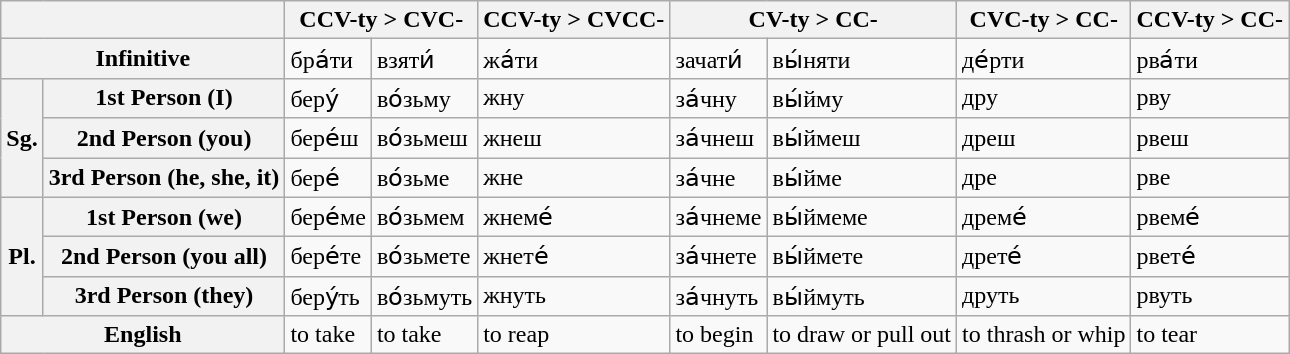<table class=wikitable>
<tr>
<th colspan="2" rowspan="1"></th>
<th colspan="2">CCV-ty > CVC-</th>
<th>CCV-ty > CVCC-</th>
<th colspan="2">CV-ty > CC-</th>
<th>CVC-ty > CC-</th>
<th>CCV-ty > CC-</th>
</tr>
<tr>
<th colspan="2">Infinitive</th>
<td colspan="1">бра́ти</td>
<td>взяти́</td>
<td>жа́ти</td>
<td>зачати́</td>
<td>вы́няти</td>
<td>де́рти</td>
<td>рва́ти</td>
</tr>
<tr>
<th rowspan="3">Sg.</th>
<th>1st Person (I)</th>
<td>беру́</td>
<td>во́зьму</td>
<td>жну</td>
<td>за́чну</td>
<td>вы́йму</td>
<td>дру</td>
<td>рву</td>
</tr>
<tr>
<th>2nd Person (you)</th>
<td>бере́ш</td>
<td>во́зьмеш</td>
<td>жнеш</td>
<td>за́чнеш</td>
<td>вы́ймеш</td>
<td>дреш</td>
<td>рвеш</td>
</tr>
<tr>
<th>3rd Person (he, she, it)</th>
<td>бере́</td>
<td>во́зьме</td>
<td>жне</td>
<td>за́чне</td>
<td>вы́йме</td>
<td>дре</td>
<td>рве</td>
</tr>
<tr>
<th rowspan="3">Pl.</th>
<th>1st Person (we)</th>
<td>бере́ме</td>
<td>во́зьмем</td>
<td>жнеме́</td>
<td>за́чнеме</td>
<td>вы́ймеме</td>
<td>дреме́</td>
<td>рвеме́</td>
</tr>
<tr>
<th>2nd Person (you all)</th>
<td>бере́те</td>
<td>во́зьмете</td>
<td>жнете́</td>
<td>за́чнете</td>
<td>вы́ймете</td>
<td>дрете́</td>
<td>рвете́</td>
</tr>
<tr>
<th>3rd Person (they)</th>
<td>беру́ть</td>
<td>во́зьмуть</td>
<td>жнуть</td>
<td>за́чнуть</td>
<td>вы́ймуть</td>
<td>друть</td>
<td>рвуть</td>
</tr>
<tr>
<th colspan="2">English</th>
<td>to take</td>
<td>to take</td>
<td>to reap</td>
<td>to begin</td>
<td>to draw or pull out</td>
<td>to thrash or whip</td>
<td>to tear</td>
</tr>
</table>
